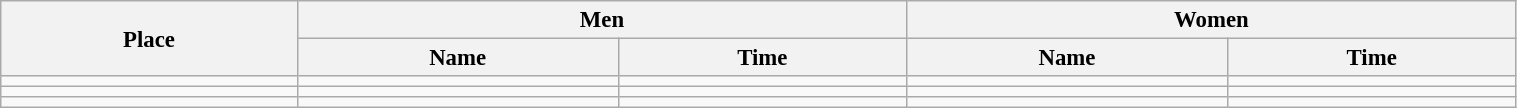<table class=wikitable style="font-size:95%" width="80%">
<tr>
<th rowspan="2">Place</th>
<th colspan="2">Men</th>
<th colspan="2">Women</th>
</tr>
<tr>
<th>Name</th>
<th>Time</th>
<th>Name</th>
<th>Time</th>
</tr>
<tr>
<td align="center"></td>
<td></td>
<td></td>
<td></td>
<td></td>
</tr>
<tr>
<td align="center"></td>
<td></td>
<td></td>
<td></td>
<td></td>
</tr>
<tr>
<td align="center"></td>
<td></td>
<td></td>
<td></td>
<td></td>
</tr>
</table>
